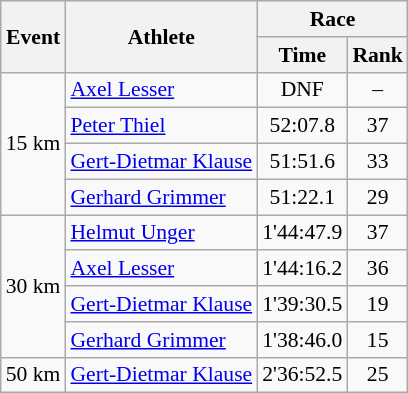<table class="wikitable" border="1" style="font-size:90%">
<tr>
<th rowspan=2>Event</th>
<th rowspan=2>Athlete</th>
<th colspan=2>Race</th>
</tr>
<tr>
<th>Time</th>
<th>Rank</th>
</tr>
<tr>
<td rowspan=4>15 km</td>
<td><a href='#'>Axel Lesser</a></td>
<td align=center>DNF</td>
<td align=center>–</td>
</tr>
<tr>
<td><a href='#'>Peter Thiel</a></td>
<td align=center>52:07.8</td>
<td align=center>37</td>
</tr>
<tr>
<td><a href='#'>Gert-Dietmar Klause</a></td>
<td align=center>51:51.6</td>
<td align=center>33</td>
</tr>
<tr>
<td><a href='#'>Gerhard Grimmer</a></td>
<td align=center>51:22.1</td>
<td align=center>29</td>
</tr>
<tr>
<td rowspan=4>30 km</td>
<td><a href='#'>Helmut Unger</a></td>
<td align=center>1'44:47.9</td>
<td align=center>37</td>
</tr>
<tr>
<td><a href='#'>Axel Lesser</a></td>
<td align=center>1'44:16.2</td>
<td align=center>36</td>
</tr>
<tr>
<td><a href='#'>Gert-Dietmar Klause</a></td>
<td align=center>1'39:30.5</td>
<td align=center>19</td>
</tr>
<tr>
<td><a href='#'>Gerhard Grimmer</a></td>
<td align=center>1'38:46.0</td>
<td align=center>15</td>
</tr>
<tr>
<td>50 km</td>
<td><a href='#'>Gert-Dietmar Klause</a></td>
<td align=center>2'36:52.5</td>
<td align=center>25</td>
</tr>
</table>
